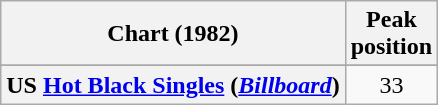<table class="wikitable sortable plainrowheaders" style="text-align:center">
<tr>
<th>Chart (1982)</th>
<th>Peak<br>position</th>
</tr>
<tr>
</tr>
<tr>
</tr>
<tr>
</tr>
<tr>
</tr>
<tr>
</tr>
<tr>
<th scope="row">US <a href='#'>Hot Black Singles</a> (<em><a href='#'>Billboard</a></em>)</th>
<td>33</td>
</tr>
</table>
